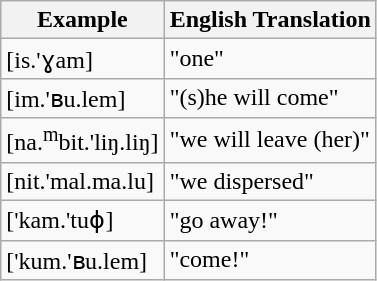<table class="wikitable">
<tr>
<th>Example</th>
<th>English Translation</th>
</tr>
<tr>
<td>[is.'ɣam]</td>
<td>"one"</td>
</tr>
<tr>
<td>[im.'ʙu.lem]</td>
<td>"(s)he will come"</td>
</tr>
<tr>
<td>[na.<sup>m</sup>bit.'liŋ.liŋ]</td>
<td>"we will leave (her)"</td>
</tr>
<tr>
<td>[nit.'mal.ma.lu]</td>
<td>"we dispersed"</td>
</tr>
<tr>
<td>['kam.'tuɸ]</td>
<td>"go away!"</td>
</tr>
<tr>
<td>['kum.'ʙu.lem]</td>
<td>"come!"</td>
</tr>
</table>
